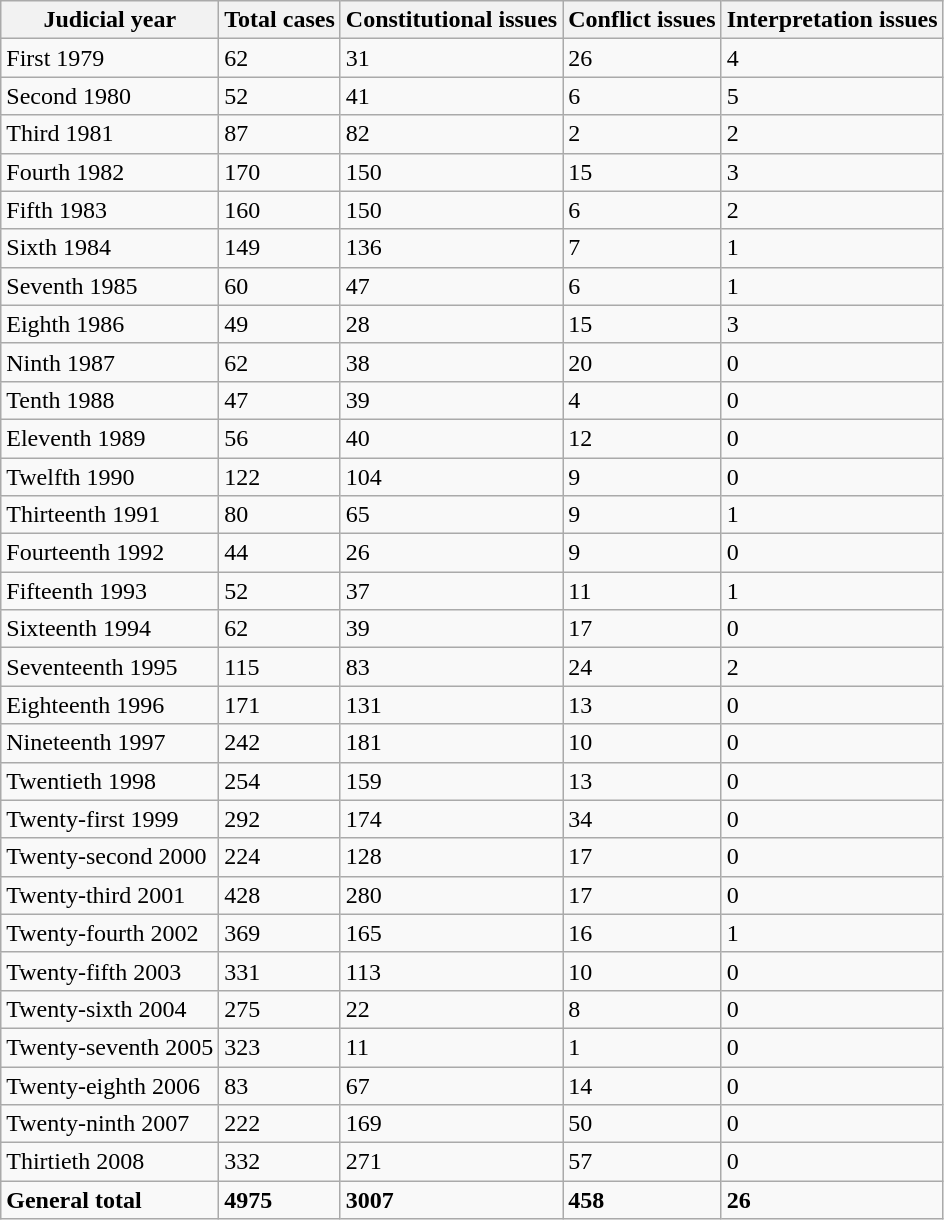<table class="wikitable">
<tr>
<th>Judicial year</th>
<th>Total cases</th>
<th>Constitutional issues</th>
<th>Conflict issues</th>
<th>Interpretation issues</th>
</tr>
<tr>
<td>First 1979</td>
<td>62</td>
<td>31</td>
<td>26</td>
<td>4</td>
</tr>
<tr>
<td>Second 1980</td>
<td>52</td>
<td>41</td>
<td>6</td>
<td>5</td>
</tr>
<tr>
<td>Third 1981</td>
<td>87</td>
<td>82</td>
<td>2</td>
<td>2</td>
</tr>
<tr>
<td>Fourth 1982</td>
<td>170</td>
<td>150</td>
<td>15</td>
<td>3</td>
</tr>
<tr>
<td>Fifth 1983</td>
<td>160</td>
<td>150</td>
<td>6</td>
<td>2</td>
</tr>
<tr>
<td>Sixth 1984</td>
<td>149</td>
<td>136</td>
<td>7</td>
<td>1</td>
</tr>
<tr>
<td>Seventh 1985</td>
<td>60</td>
<td>47</td>
<td>6</td>
<td>1</td>
</tr>
<tr>
<td>Eighth 1986</td>
<td>49</td>
<td>28</td>
<td>15</td>
<td>3</td>
</tr>
<tr>
<td>Ninth 1987</td>
<td>62</td>
<td>38</td>
<td>20</td>
<td>0</td>
</tr>
<tr>
<td>Tenth 1988</td>
<td>47</td>
<td>39</td>
<td>4</td>
<td>0</td>
</tr>
<tr>
<td>Eleventh 1989</td>
<td>56</td>
<td>40</td>
<td>12</td>
<td>0</td>
</tr>
<tr>
<td>Twelfth 1990</td>
<td>122</td>
<td>104</td>
<td>9</td>
<td>0</td>
</tr>
<tr>
<td>Thirteenth 1991</td>
<td>80</td>
<td>65</td>
<td>9</td>
<td>1</td>
</tr>
<tr>
<td>Fourteenth 1992</td>
<td>44</td>
<td>26</td>
<td>9</td>
<td>0</td>
</tr>
<tr>
<td>Fifteenth 1993</td>
<td>52</td>
<td>37</td>
<td>11</td>
<td>1</td>
</tr>
<tr>
<td>Sixteenth 1994</td>
<td>62</td>
<td>39</td>
<td>17</td>
<td>0</td>
</tr>
<tr>
<td>Seventeenth 1995</td>
<td>115</td>
<td>83</td>
<td>24</td>
<td>2</td>
</tr>
<tr>
<td>Eighteenth 1996</td>
<td>171</td>
<td>131</td>
<td>13</td>
<td>0</td>
</tr>
<tr>
<td>Nineteenth 1997</td>
<td>242</td>
<td>181</td>
<td>10</td>
<td>0</td>
</tr>
<tr>
<td>Twentieth 1998</td>
<td>254</td>
<td>159</td>
<td>13</td>
<td>0</td>
</tr>
<tr>
<td>Twenty-first 1999</td>
<td>292</td>
<td>174</td>
<td>34</td>
<td>0</td>
</tr>
<tr>
<td>Twenty-second 2000</td>
<td>224</td>
<td>128</td>
<td>17</td>
<td>0</td>
</tr>
<tr>
<td>Twenty-third 2001</td>
<td>428</td>
<td>280</td>
<td>17</td>
<td>0</td>
</tr>
<tr>
<td>Twenty-fourth 2002</td>
<td>369</td>
<td>165</td>
<td>16</td>
<td>1</td>
</tr>
<tr>
<td>Twenty-fifth 2003</td>
<td>331</td>
<td>113</td>
<td>10</td>
<td>0</td>
</tr>
<tr>
<td>Twenty-sixth 2004</td>
<td>275</td>
<td>22</td>
<td>8</td>
<td>0</td>
</tr>
<tr>
<td>Twenty-seventh 2005</td>
<td>323</td>
<td>11</td>
<td>1</td>
<td>0</td>
</tr>
<tr>
<td>Twenty-eighth 2006</td>
<td>83</td>
<td>67</td>
<td>14</td>
<td>0</td>
</tr>
<tr>
<td>Twenty-ninth 2007</td>
<td>222</td>
<td>169</td>
<td>50</td>
<td>0</td>
</tr>
<tr>
<td>Thirtieth 2008</td>
<td>332</td>
<td>271</td>
<td>57</td>
<td>0</td>
</tr>
<tr>
<td><strong>General total</strong></td>
<td><strong>4975</strong></td>
<td><strong>3007</strong></td>
<td><strong>458</strong></td>
<td><strong>26</strong></td>
</tr>
</table>
